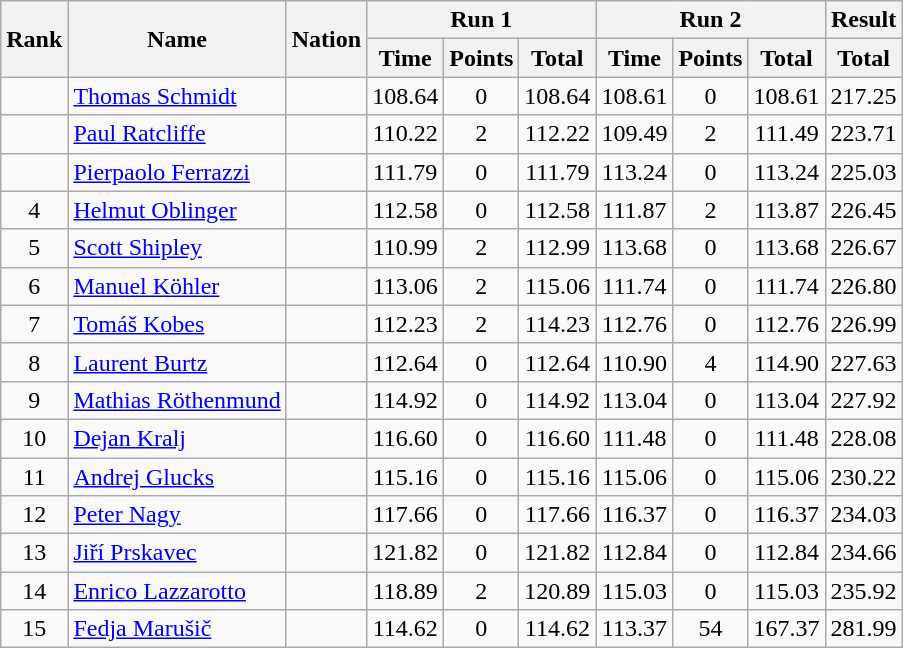<table class="wikitable sortable" style="text-align:center">
<tr>
<th rowspan=2>Rank</th>
<th rowspan=2>Name</th>
<th rowspan=2>Nation</th>
<th colspan=3>Run 1</th>
<th colspan=3>Run 2</th>
<th>Result</th>
</tr>
<tr>
<th>Time</th>
<th>Points</th>
<th>Total</th>
<th>Time</th>
<th>Points</th>
<th>Total</th>
<th>Total</th>
</tr>
<tr>
<td></td>
<td align=left><a href='#'>Thomas Schmidt</a></td>
<td align=left></td>
<td>108.64</td>
<td>0</td>
<td>108.64</td>
<td>108.61</td>
<td>0</td>
<td>108.61</td>
<td>217.25</td>
</tr>
<tr>
<td></td>
<td align=left><a href='#'>Paul Ratcliffe</a></td>
<td align=left></td>
<td>110.22</td>
<td>2</td>
<td>112.22</td>
<td>109.49</td>
<td>2</td>
<td>111.49</td>
<td>223.71</td>
</tr>
<tr>
<td></td>
<td align=left><a href='#'>Pierpaolo Ferrazzi</a></td>
<td align=left></td>
<td>111.79</td>
<td>0</td>
<td>111.79</td>
<td>113.24</td>
<td>0</td>
<td>113.24</td>
<td>225.03</td>
</tr>
<tr>
<td>4</td>
<td align=left><a href='#'>Helmut Oblinger</a></td>
<td align=left></td>
<td>112.58</td>
<td>0</td>
<td>112.58</td>
<td>111.87</td>
<td>2</td>
<td>113.87</td>
<td>226.45</td>
</tr>
<tr>
<td>5</td>
<td align=left><a href='#'>Scott Shipley</a></td>
<td align=left></td>
<td>110.99</td>
<td>2</td>
<td>112.99</td>
<td>113.68</td>
<td>0</td>
<td>113.68</td>
<td>226.67</td>
</tr>
<tr>
<td>6</td>
<td align=left><a href='#'>Manuel Köhler</a></td>
<td align=left></td>
<td>113.06</td>
<td>2</td>
<td>115.06</td>
<td>111.74</td>
<td>0</td>
<td>111.74</td>
<td>226.80</td>
</tr>
<tr>
<td>7</td>
<td align=left><a href='#'>Tomáš Kobes</a></td>
<td align=left></td>
<td>112.23</td>
<td>2</td>
<td>114.23</td>
<td>112.76</td>
<td>0</td>
<td>112.76</td>
<td>226.99</td>
</tr>
<tr>
<td>8</td>
<td align=left><a href='#'>Laurent Burtz</a></td>
<td align=left></td>
<td>112.64</td>
<td>0</td>
<td>112.64</td>
<td>110.90</td>
<td>4</td>
<td>114.90</td>
<td>227.63</td>
</tr>
<tr>
<td>9</td>
<td align=left><a href='#'>Mathias Röthenmund</a></td>
<td align=left></td>
<td>114.92</td>
<td>0</td>
<td>114.92</td>
<td>113.04</td>
<td>0</td>
<td>113.04</td>
<td>227.92</td>
</tr>
<tr>
<td>10</td>
<td align=left><a href='#'>Dejan Kralj</a></td>
<td align=left></td>
<td>116.60</td>
<td>0</td>
<td>116.60</td>
<td>111.48</td>
<td>0</td>
<td>111.48</td>
<td>228.08</td>
</tr>
<tr>
<td>11</td>
<td align=left><a href='#'>Andrej Glucks</a></td>
<td align=left></td>
<td>115.16</td>
<td>0</td>
<td>115.16</td>
<td>115.06</td>
<td>0</td>
<td>115.06</td>
<td>230.22</td>
</tr>
<tr>
<td>12</td>
<td align=left><a href='#'>Peter Nagy</a></td>
<td align=left></td>
<td>117.66</td>
<td>0</td>
<td>117.66</td>
<td>116.37</td>
<td>0</td>
<td>116.37</td>
<td>234.03</td>
</tr>
<tr>
<td>13</td>
<td align=left><a href='#'>Jiří Prskavec</a></td>
<td align=left></td>
<td>121.82</td>
<td>0</td>
<td>121.82</td>
<td>112.84</td>
<td>0</td>
<td>112.84</td>
<td>234.66</td>
</tr>
<tr>
<td>14</td>
<td align=left><a href='#'>Enrico Lazzarotto</a></td>
<td align=left></td>
<td>118.89</td>
<td>2</td>
<td>120.89</td>
<td>115.03</td>
<td>0</td>
<td>115.03</td>
<td>235.92</td>
</tr>
<tr>
<td>15</td>
<td align=left><a href='#'>Fedja Marušič</a></td>
<td align=left></td>
<td>114.62</td>
<td>0</td>
<td>114.62</td>
<td>113.37</td>
<td>54</td>
<td>167.37</td>
<td>281.99</td>
</tr>
</table>
